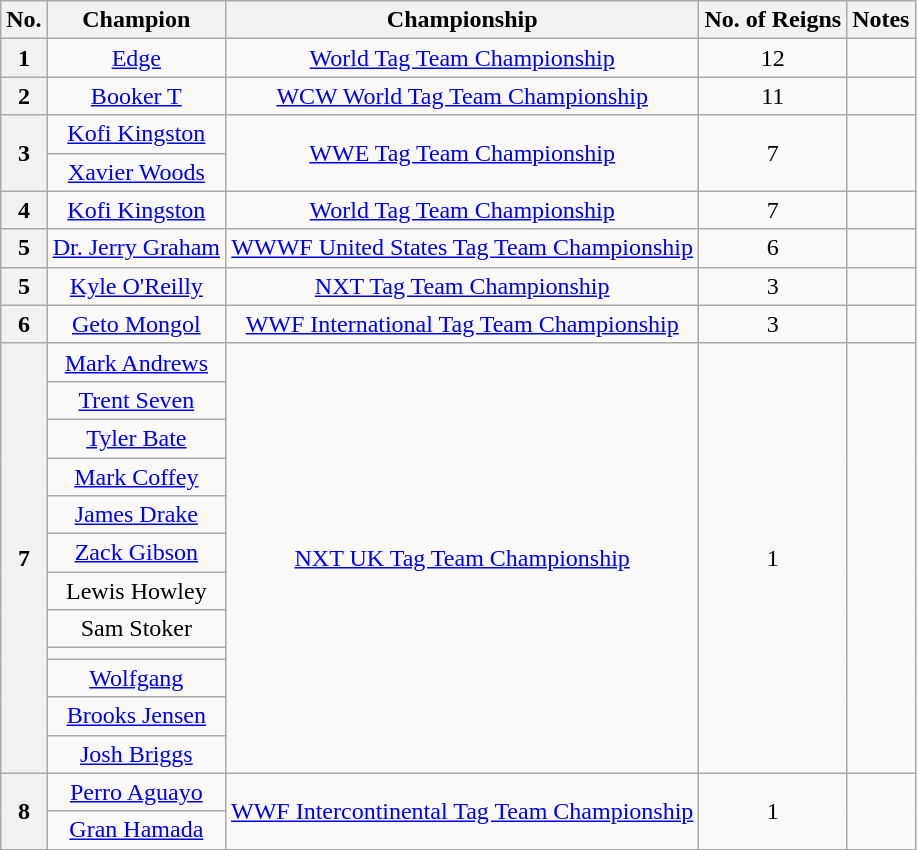<table class="wikitable sortable" style="text-align: center">
<tr>
<th>No.</th>
<th>Champion</th>
<th>Championship</th>
<th>No. of Reigns</th>
<th>Notes</th>
</tr>
<tr>
<th>1</th>
<td><a href='#'>Edge</a></td>
<td><a href='#'>World Tag Team Championship</a><br></td>
<td>12</td>
<td align="left"></td>
</tr>
<tr>
<th>2</th>
<td><a href='#'>Booker T</a></td>
<td><a href='#'>WCW World Tag Team Championship</a></td>
<td>11</td>
<td></td>
</tr>
<tr>
<th rowspan=2>3</th>
<td><a href='#'>Kofi Kingston</a></td>
<td rowspan=2><a href='#'>WWE Tag Team Championship</a></td>
<td rowspan=2>7</td>
<td align="left" rowspan=2></td>
</tr>
<tr>
<td><a href='#'>Xavier Woods</a></td>
</tr>
<tr>
<th>4</th>
<td><a href='#'>Kofi Kingston</a></td>
<td><a href='#'>World Tag Team Championship</a><br></td>
<td>7</td>
<td align=left></td>
</tr>
<tr>
<th>5</th>
<td><a href='#'>Dr. Jerry Graham</a></td>
<td><a href='#'>WWWF United States Tag Team Championship</a></td>
<td>6</td>
<td align="left"></td>
</tr>
<tr>
<th>5</th>
<td><a href='#'>Kyle O'Reilly</a></td>
<td><a href='#'>NXT Tag Team Championship</a></td>
<td>3</td>
<td></td>
</tr>
<tr>
<th>6</th>
<td><a href='#'>Geto Mongol</a></td>
<td><a href='#'>WWF International Tag Team Championship</a></td>
<td>3</td>
<td align="left"></td>
</tr>
<tr>
<th rowspan=12>7</th>
<td><a href='#'>Mark Andrews</a></td>
<td rowspan=12><a href='#'>NXT UK Tag Team Championship</a></td>
<td rowspan=12>1</td>
<td align="left" rowspan=12></td>
</tr>
<tr>
<td><a href='#'>Trent Seven</a></td>
</tr>
<tr>
<td><a href='#'>Tyler Bate</a></td>
</tr>
<tr>
<td><a href='#'>Mark Coffey</a></td>
</tr>
<tr>
<td><a href='#'>James Drake</a></td>
</tr>
<tr>
<td><a href='#'>Zack Gibson</a></td>
</tr>
<tr>
<td>Lewis Howley</td>
</tr>
<tr>
<td>Sam Stoker</td>
</tr>
<tr>
<td></td>
</tr>
<tr>
<td><a href='#'>Wolfgang</a></td>
</tr>
<tr>
<td><a href='#'>Brooks Jensen</a></td>
</tr>
<tr>
<td><a href='#'>Josh Briggs</a></td>
</tr>
<tr>
<th rowspan=2>8</th>
<td><a href='#'>Perro Aguayo</a></td>
<td rowspan=2><a href='#'>WWF Intercontinental Tag Team Championship</a></td>
<td rowspan=2>1</td>
<td align="left"rowspan=2></td>
</tr>
<tr>
<td><a href='#'>Gran Hamada</a></td>
</tr>
<tr>
</tr>
</table>
